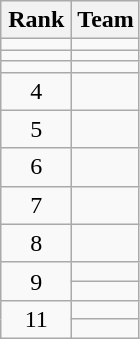<table class="wikitable" style="text-align: center;">
<tr>
<th width=40>Rank</th>
<th>Team</th>
</tr>
<tr>
<td></td>
<td align=left></td>
</tr>
<tr>
<td></td>
<td align=left></td>
</tr>
<tr>
<td></td>
<td align=left></td>
</tr>
<tr>
<td>4</td>
<td align=left></td>
</tr>
<tr>
<td>5</td>
<td align=left></td>
</tr>
<tr>
<td>6</td>
<td align=left></td>
</tr>
<tr>
<td>7</td>
<td align=left></td>
</tr>
<tr>
<td>8</td>
<td align=left></td>
</tr>
<tr>
<td rowspan=2>9</td>
<td align=left></td>
</tr>
<tr>
<td align=left></td>
</tr>
<tr>
<td rowspan=2>11</td>
<td align=left></td>
</tr>
<tr>
<td align=left></td>
</tr>
</table>
